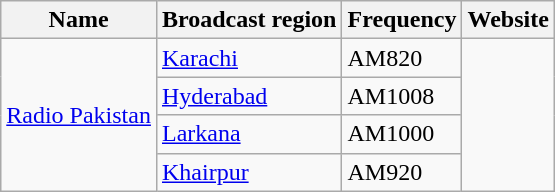<table class="wikitable">
<tr>
<th>Name</th>
<th>Broadcast region</th>
<th>Frequency</th>
<th>Website</th>
</tr>
<tr>
<td rowspan="4"><a href='#'>Radio Pakistan</a></td>
<td><a href='#'>Karachi</a></td>
<td>AM820</td>
<td rowspan="4"></td>
</tr>
<tr>
<td><a href='#'>Hyderabad</a></td>
<td>AM1008</td>
</tr>
<tr>
<td><a href='#'>Larkana</a></td>
<td>AM1000</td>
</tr>
<tr>
<td><a href='#'>Khairpur</a></td>
<td>AM920</td>
</tr>
</table>
